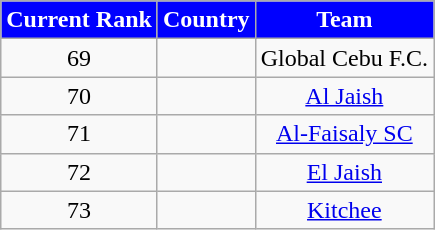<table class="wikitable" style="text-align: center">
<tr>
<th style="background:blue;color:white;">Current Rank</th>
<th style="background:blue;color:white;">Country</th>
<th style="background:blue;color:white;">Team</th>
</tr>
<tr>
<td>69</td>
<td></td>
<td>Global Cebu F.C.</td>
</tr>
<tr>
<td>70</td>
<td></td>
<td><a href='#'>Al Jaish</a></td>
</tr>
<tr>
<td>71</td>
<td></td>
<td><a href='#'>Al-Faisaly SC</a></td>
</tr>
<tr>
<td>72</td>
<td></td>
<td><a href='#'>El Jaish</a></td>
</tr>
<tr>
<td>73</td>
<td></td>
<td><a href='#'>Kitchee</a></td>
</tr>
</table>
